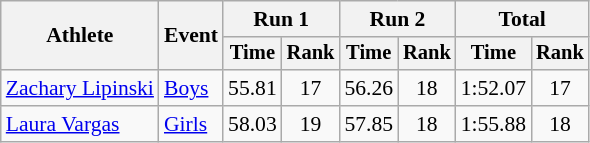<table class="wikitable" style="font-size:90%">
<tr>
<th rowspan="2">Athlete</th>
<th rowspan="2">Event</th>
<th colspan="2">Run 1</th>
<th colspan="2">Run 2</th>
<th colspan="2">Total</th>
</tr>
<tr style="font-size:95%">
<th>Time</th>
<th>Rank</th>
<th>Time</th>
<th>Rank</th>
<th>Time</th>
<th>Rank</th>
</tr>
<tr align=center>
<td align=left><a href='#'>Zachary Lipinski</a></td>
<td align=left><a href='#'>Boys</a></td>
<td>55.81</td>
<td>17</td>
<td>56.26</td>
<td>18</td>
<td>1:52.07</td>
<td>17</td>
</tr>
<tr align=center>
<td align=left><a href='#'>Laura Vargas</a></td>
<td align=left><a href='#'>Girls</a></td>
<td>58.03</td>
<td>19</td>
<td>57.85</td>
<td>18</td>
<td>1:55.88</td>
<td>18</td>
</tr>
</table>
